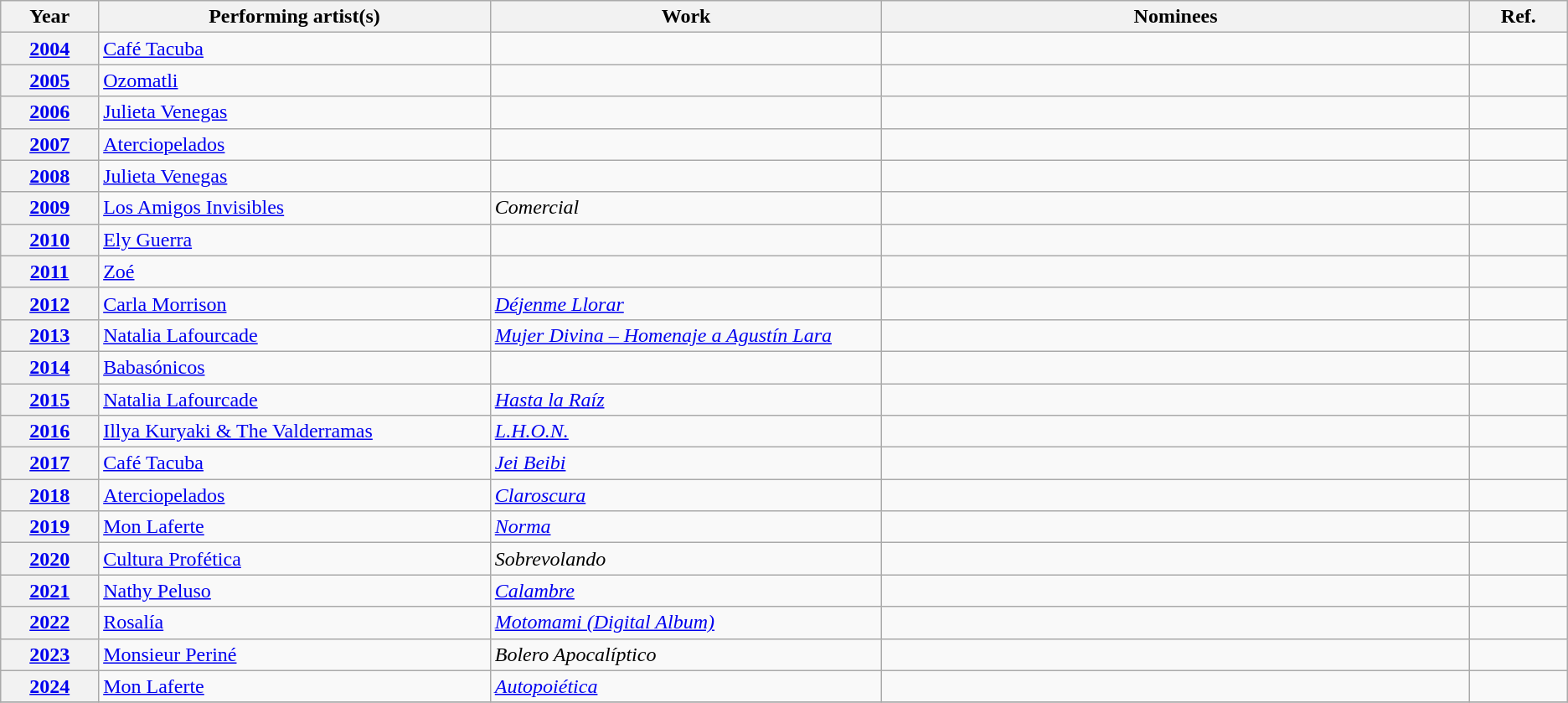<table class="wikitable plainrowheaders sortable">
<tr>
<th scope="col" width="5%">Year</th>
<th scope="col" width="20%">Performing artist(s)</th>
<th scope="col" width="20%">Work</th>
<th scope="col" class="unsortable" width="30%">Nominees</th>
<th scope="col" class="unsortable" width="5%">Ref.</th>
</tr>
<tr>
<th scope="row" style="text-align:center;"><a href='#'><strong>2004</strong></a></th>
<td scope="row"><a href='#'>Café Tacuba</a></td>
<td scope="row"></td>
<td scope="row"></td>
<td style="text-align:center;"></td>
</tr>
<tr>
<th scope="row" style="text-align:center;"><a href='#'><strong>2005</strong></a></th>
<td scope="row"><a href='#'>Ozomatli</a></td>
<td scope="row"></td>
<td scope="row"></td>
<td style="text-align:center;"></td>
</tr>
<tr>
<th scope="row" style="text-align:center;"><a href='#'><strong>2006</strong></a></th>
<td scope="row"><a href='#'>Julieta Venegas</a></td>
<td scope="row"></td>
<td scope="row"></td>
<td style="text-align:center;"></td>
</tr>
<tr>
<th scope="row" style="text-align:center;"><a href='#'><strong>2007</strong></a></th>
<td scope="row"><a href='#'>Aterciopelados</a></td>
<td scope="row"></td>
<td scope="row"></td>
<td style="text-align:center;"></td>
</tr>
<tr>
<th scope="row" style="text-align:center;"><a href='#'><strong>2008</strong></a></th>
<td scope="row"><a href='#'>Julieta Venegas</a></td>
<td scope="row"></td>
<td scope="row"></td>
<td style="text-align:center;"></td>
</tr>
<tr>
<th scope="row" style="text-align:center;"><a href='#'><strong>2009</strong></a></th>
<td scope="row"><a href='#'>Los Amigos Invisibles</a></td>
<td scope="row"><em>Comercial</em></td>
<td scope="row"></td>
<td style="text-align:center;"></td>
</tr>
<tr>
<th scope="row" style="text-align:center;"><a href='#'><strong>2010</strong></a></th>
<td scope="row"><a href='#'>Ely Guerra</a></td>
<td scope="row"></td>
<td scope="row"></td>
<td style="text-align:center;"></td>
</tr>
<tr>
<th scope="row" style="text-align:center;"><a href='#'><strong>2011</strong></a></th>
<td scope="row"><a href='#'>Zoé</a></td>
<td scope="row"></td>
<td scope="row"></td>
<td style="text-align:center;"></td>
</tr>
<tr>
<th scope="row" style="text-align:center;"><a href='#'><strong>2012</strong></a></th>
<td scope="row"><a href='#'>Carla Morrison</a></td>
<td scope="row"><em><a href='#'>Déjenme Llorar</a></em></td>
<td scope="row"></td>
<td style="text-align:center;"></td>
</tr>
<tr>
<th scope="row" style="text-align:center;"><a href='#'><strong>2013</strong></a></th>
<td scope="row"><a href='#'>Natalia Lafourcade</a></td>
<td scope="row"><em><a href='#'>Mujer Divina – Homenaje a Agustín Lara</a></em></td>
<td scope="row"></td>
<td style="text-align:center;"></td>
</tr>
<tr>
<th scope="row" style="text-align:center;"><a href='#'><strong>2014</strong></a></th>
<td scope="row"><a href='#'>Babasónicos</a></td>
<td scope="row"></td>
<td scope="row"></td>
<td></td>
</tr>
<tr>
<th scope="row" style="text-align:center;"><a href='#'><strong>2015</strong></a></th>
<td scope="row"><a href='#'>Natalia Lafourcade</a></td>
<td scope="row"><em><a href='#'>Hasta la Raíz</a></em></td>
<td scope="row"></td>
<td></td>
</tr>
<tr>
<th scope="row" style="text-align:center;"><a href='#'><strong>2016</strong></a></th>
<td scope="row"><a href='#'>Illya Kuryaki & The Valderramas</a></td>
<td scope="row"><em><a href='#'>L.H.O.N.</a></em></td>
<td scope="row"></td>
<td></td>
</tr>
<tr>
<th style="text-align:center;" scope="row"><a href='#'><strong>2017</strong></a></th>
<td><a href='#'>Café Tacuba</a></td>
<td><em><a href='#'>Jei Beibi</a></em></td>
<td></td>
<td></td>
</tr>
<tr>
<th style="text-align:center;" scope="row"><a href='#'><strong>2018</strong></a></th>
<td scope="row"><a href='#'>Aterciopelados</a></td>
<td scope="row"><em><a href='#'>Claroscura</a></em></td>
<td scope="row"></td>
<td></td>
</tr>
<tr>
<th style="text-align:center;" scope="row"><a href='#'><strong>2019</strong></a></th>
<td scope="row"><a href='#'>Mon Laferte</a></td>
<td scope="row"><em><a href='#'>Norma</a></em></td>
<td scope="row"></td>
<td></td>
</tr>
<tr>
<th style="text-align:center;" scope="row"><a href='#'><strong>2020</strong></a></th>
<td scope="row"><a href='#'>Cultura Profética</a></td>
<td scope="row"><em>Sobrevolando</em></td>
<td scope="row"></td>
<td></td>
</tr>
<tr>
<th style="text-align:center;" scope="row"><a href='#'><strong>2021</strong></a></th>
<td scope="row"><a href='#'>Nathy Peluso</a></td>
<td scope="row"><em><a href='#'>Calambre</a></em></td>
<td scope="row"></td>
<td></td>
</tr>
<tr>
<th style="text-align:center;" scope="row"><a href='#'><strong>2022</strong></a></th>
<td><a href='#'>Rosalía</a></td>
<td Motomami><em><a href='#'>Motomami (Digital Album)</a></em></td>
<td></td>
<td style="text-align:center;"></td>
</tr>
<tr>
<th style="text-align:center;" scope="row"><a href='#'><strong>2023</strong></a></th>
<td><a href='#'>Monsieur Periné</a></td>
<td><em>Bolero Apocalíptico</em></td>
<td></td>
<td style="text-align:center;"></td>
</tr>
<tr>
<th style="text-align:center;" scope="row"><a href='#'><strong>2024</strong></a></th>
<td><a href='#'>Mon Laferte</a></td>
<td><em><a href='#'>Autopoiética</a></em></td>
<td></td>
<td align="center"></td>
</tr>
<tr>
</tr>
</table>
